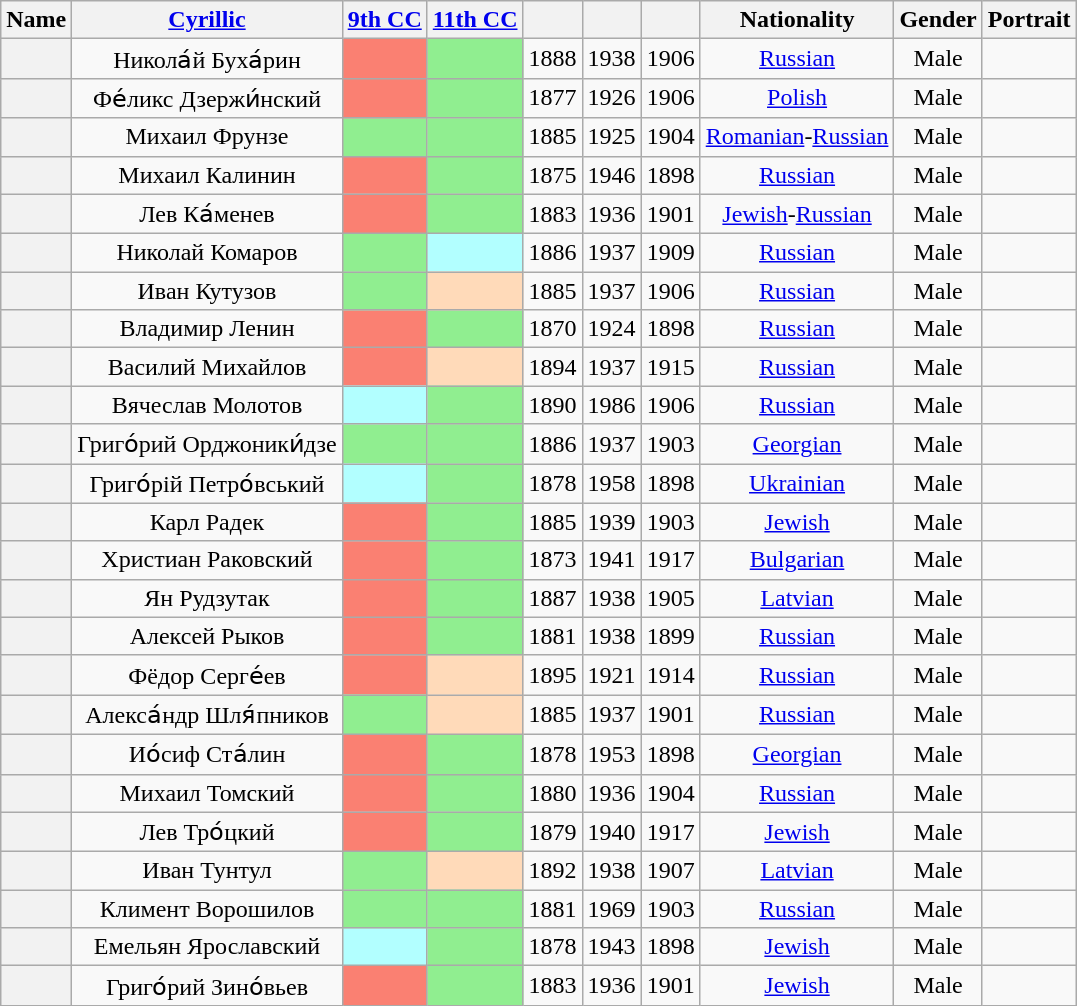<table class="wikitable sortable" style=text-align:center>
<tr>
<th scope="col">Name</th>
<th scope="col" class="unsortable"><a href='#'>Cyrillic</a></th>
<th scope="col"><a href='#'>9th CC</a></th>
<th scope="col"><a href='#'>11th CC</a></th>
<th scope="col"></th>
<th scope="col"></th>
<th scope="col"></th>
<th scope="col">Nationality</th>
<th scope="col">Gender</th>
<th scope="col" class="unsortable">Portrait</th>
</tr>
<tr>
<th align="center" scope="row" style="font-weight:normal;"></th>
<td>Никола́й Буха́рин</td>
<td bgcolor = Salmon></td>
<td bgcolor = LightGreen></td>
<td>1888</td>
<td>1938</td>
<td>1906</td>
<td><a href='#'>Russian</a></td>
<td>Male</td>
<td></td>
</tr>
<tr>
<th align="center" scope="row" style="font-weight:normal;"></th>
<td>Фе́ликс Дзержи́нский</td>
<td bgcolor = Salmon></td>
<td bgcolor = LightGreen></td>
<td>1877</td>
<td>1926</td>
<td>1906</td>
<td><a href='#'>Polish</a></td>
<td>Male</td>
<td></td>
</tr>
<tr>
<th align="center" scope="row" style="font-weight:normal;"></th>
<td>Михаил Фрунзе</td>
<td bgcolor = LightGreen></td>
<td bgcolor = LightGreen></td>
<td>1885</td>
<td>1925</td>
<td>1904</td>
<td><a href='#'>Romanian</a>-<a href='#'>Russian</a><br></td>
<td>Male</td>
<td></td>
</tr>
<tr>
<th align="center" scope="row" style="font-weight:normal;"></th>
<td>Михаил Калинин</td>
<td bgcolor = Salmon></td>
<td bgcolor = LightGreen></td>
<td>1875</td>
<td>1946</td>
<td>1898</td>
<td><a href='#'>Russian</a></td>
<td>Male</td>
<td></td>
</tr>
<tr>
<th align="center" scope="row" style="font-weight:normal;"></th>
<td>Лев Ка́менев</td>
<td bgcolor = Salmon></td>
<td bgcolor = LightGreen></td>
<td>1883</td>
<td>1936</td>
<td>1901</td>
<td><a href='#'>Jewish</a>-<a href='#'>Russian</a><br></td>
<td>Male</td>
<td></td>
</tr>
<tr>
<th align="center" scope="row" style="font-weight:normal;"></th>
<td>Николай Комаров</td>
<td bgcolor = LightGreen></td>
<td bgcolor = #B2FFFF></td>
<td>1886</td>
<td>1937</td>
<td>1909</td>
<td><a href='#'>Russian</a></td>
<td>Male</td>
<td></td>
</tr>
<tr>
<th align="center" scope="row" style="font-weight:normal;"></th>
<td>Иван Кутузов</td>
<td bgcolor = LightGreen></td>
<td bgcolor = PeachPuff></td>
<td>1885</td>
<td>1937</td>
<td>1906</td>
<td><a href='#'>Russian</a></td>
<td>Male</td>
<td></td>
</tr>
<tr>
<th align="center" scope="row" style="font-weight:normal;"></th>
<td>Владимир Ленин</td>
<td bgcolor = Salmon></td>
<td bgcolor = LightGreen></td>
<td>1870</td>
<td>1924</td>
<td>1898</td>
<td><a href='#'>Russian</a></td>
<td>Male</td>
<td></td>
</tr>
<tr>
<th align="center" scope="row" style="font-weight:normal;"></th>
<td>Василий Михайлов</td>
<td bgcolor = Salmon></td>
<td bgcolor = PeachPuff></td>
<td>1894</td>
<td>1937</td>
<td>1915</td>
<td><a href='#'>Russian</a></td>
<td>Male</td>
<td></td>
</tr>
<tr>
<th align="center" scope="row" style="font-weight:normal;"></th>
<td>Вячеслав Молотов</td>
<td bgcolor = #B2FFFF></td>
<td bgcolor = LightGreen></td>
<td>1890</td>
<td>1986</td>
<td>1906</td>
<td><a href='#'>Russian</a></td>
<td>Male</td>
<td></td>
</tr>
<tr>
<th align="center" scope="row" style="font-weight:normal;"></th>
<td>Григо́рий Орджоники́дзе</td>
<td bgcolor = LightGreen></td>
<td bgcolor = LightGreen></td>
<td>1886</td>
<td>1937</td>
<td>1903</td>
<td><a href='#'>Georgian</a></td>
<td>Male</td>
<td></td>
</tr>
<tr>
<th align="center" scope="row" style="font-weight:normal;"></th>
<td>Григо́рій Петро́вський</td>
<td bgcolor = #B2FFFF></td>
<td bgcolor = LightGreen></td>
<td>1878</td>
<td>1958</td>
<td>1898</td>
<td><a href='#'>Ukrainian</a></td>
<td>Male</td>
<td></td>
</tr>
<tr>
<th align="center" scope="row" style="font-weight:normal;"></th>
<td>Карл Радек</td>
<td bgcolor = Salmon></td>
<td bgcolor = LightGreen></td>
<td>1885</td>
<td>1939</td>
<td>1903</td>
<td><a href='#'>Jewish</a></td>
<td>Male</td>
<td></td>
</tr>
<tr>
<th align="center" scope="row" style="font-weight:normal;"></th>
<td>Христиан Раковский</td>
<td bgcolor = Salmon></td>
<td bgcolor = LightGreen></td>
<td>1873</td>
<td>1941</td>
<td>1917</td>
<td><a href='#'>Bulgarian</a></td>
<td>Male</td>
<td></td>
</tr>
<tr>
<th align="center" scope="row" style="font-weight:normal;"></th>
<td>Ян Рудзутак</td>
<td bgcolor = Salmon></td>
<td bgcolor = LightGreen></td>
<td>1887</td>
<td>1938</td>
<td>1905</td>
<td><a href='#'>Latvian</a></td>
<td>Male</td>
<td></td>
</tr>
<tr>
<th align="center" scope="row" style="font-weight:normal;"></th>
<td>Алексей Рыков</td>
<td bgcolor = Salmon></td>
<td bgcolor = LightGreen></td>
<td>1881</td>
<td>1938</td>
<td>1899</td>
<td><a href='#'>Russian</a></td>
<td>Male</td>
<td></td>
</tr>
<tr>
<th align="center" scope="row" style="font-weight:normal;"></th>
<td>Фёдор Серге́ев</td>
<td bgcolor = Salmon></td>
<td bgcolor = PeachPuff></td>
<td>1895</td>
<td>1921</td>
<td>1914</td>
<td><a href='#'>Russian</a></td>
<td>Male</td>
<td></td>
</tr>
<tr>
<th align="center" scope="row" style="font-weight:normal;"></th>
<td>Алекса́ндр Шля́пников</td>
<td bgcolor = LightGreen></td>
<td bgcolor = PeachPuff></td>
<td>1885</td>
<td>1937</td>
<td>1901</td>
<td><a href='#'>Russian</a></td>
<td>Male</td>
<td></td>
</tr>
<tr>
<th align="center" scope="row" style="font-weight:normal;"></th>
<td>Ио́сиф Ста́лин</td>
<td bgcolor = Salmon></td>
<td bgcolor = LightGreen></td>
<td>1878</td>
<td>1953</td>
<td>1898</td>
<td><a href='#'>Georgian</a></td>
<td>Male</td>
<td></td>
</tr>
<tr>
<th align="center" scope="row" style="font-weight:normal;"></th>
<td>Михаил Томский</td>
<td bgcolor = Salmon></td>
<td bgcolor = LightGreen></td>
<td>1880</td>
<td>1936</td>
<td>1904</td>
<td><a href='#'>Russian</a></td>
<td>Male</td>
<td></td>
</tr>
<tr>
<th align="center" scope="row" style="font-weight:normal;"></th>
<td>Лев Тро́цкий</td>
<td bgcolor = Salmon></td>
<td bgcolor = LightGreen></td>
<td>1879</td>
<td>1940</td>
<td>1917</td>
<td><a href='#'>Jewish</a></td>
<td>Male</td>
<td></td>
</tr>
<tr>
<th align="center" scope="row" style="font-weight:normal;"></th>
<td>Иван Тунтул</td>
<td bgcolor = LightGreen></td>
<td bgcolor = PeachPuff></td>
<td>1892</td>
<td>1938</td>
<td>1907</td>
<td><a href='#'>Latvian</a></td>
<td>Male</td>
<td></td>
</tr>
<tr>
<th align="center" scope="row" style="font-weight:normal;"></th>
<td>Климент Ворошилов</td>
<td bgcolor = LightGreen></td>
<td bgcolor = LightGreen></td>
<td>1881</td>
<td>1969</td>
<td>1903</td>
<td><a href='#'>Russian</a></td>
<td>Male</td>
<td></td>
</tr>
<tr>
<th align="center" scope="row" style="font-weight:normal;"></th>
<td>Емельян Ярославский</td>
<td bgcolor = #B2FFFF></td>
<td bgcolor = LightGreen></td>
<td>1878</td>
<td>1943</td>
<td>1898</td>
<td><a href='#'>Jewish</a></td>
<td>Male</td>
<td></td>
</tr>
<tr>
<th align="center" scope="row" style="font-weight:normal;"></th>
<td>Григо́рий Зино́вьев</td>
<td bgcolor = Salmon></td>
<td bgcolor = LightGreen></td>
<td>1883</td>
<td>1936</td>
<td>1901</td>
<td><a href='#'>Jewish</a></td>
<td>Male</td>
<td></td>
</tr>
</table>
